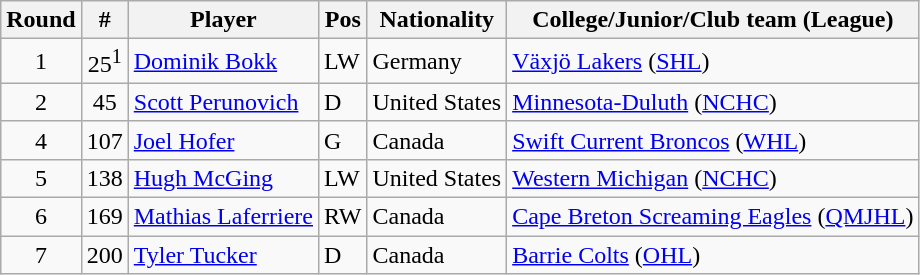<table class="wikitable">
<tr>
<th>Round</th>
<th>#</th>
<th>Player</th>
<th>Pos</th>
<th>Nationality</th>
<th>College/Junior/Club team (League)</th>
</tr>
<tr>
<td style="text-align:center;">1</td>
<td style="text-align:center;">25<sup>1</sup></td>
<td><a href='#'>Dominik Bokk</a></td>
<td>LW</td>
<td> Germany</td>
<td><a href='#'>Växjö Lakers</a> (<a href='#'>SHL</a>)</td>
</tr>
<tr>
<td style="text-align:center;">2</td>
<td style="text-align:center;">45</td>
<td><a href='#'>Scott Perunovich</a></td>
<td>D</td>
<td> United States</td>
<td><a href='#'>Minnesota-Duluth</a> (<a href='#'>NCHC</a>)</td>
</tr>
<tr>
<td style="text-align:center;">4</td>
<td style="text-align:center;">107</td>
<td><a href='#'>Joel Hofer</a></td>
<td>G</td>
<td> Canada</td>
<td><a href='#'>Swift Current Broncos</a> (<a href='#'>WHL</a>)</td>
</tr>
<tr>
<td style="text-align:center;">5</td>
<td style="text-align:center;">138</td>
<td><a href='#'>Hugh McGing</a></td>
<td>LW</td>
<td> United States</td>
<td><a href='#'>Western Michigan</a> (<a href='#'>NCHC</a>)</td>
</tr>
<tr>
<td style="text-align:center;">6</td>
<td style="text-align:center;">169</td>
<td><a href='#'>Mathias Laferriere</a></td>
<td>RW</td>
<td> Canada</td>
<td><a href='#'>Cape Breton Screaming Eagles</a> (<a href='#'>QMJHL</a>)</td>
</tr>
<tr>
<td style="text-align:center;">7</td>
<td style="text-align:center;">200</td>
<td><a href='#'>Tyler Tucker</a></td>
<td>D</td>
<td> Canada</td>
<td><a href='#'>Barrie Colts</a> (<a href='#'>OHL</a>)</td>
</tr>
</table>
